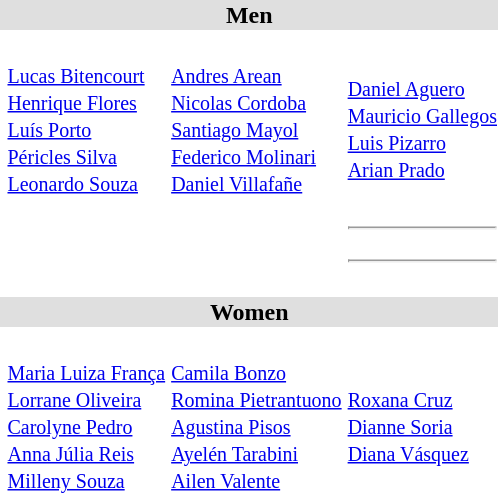<table>
<tr style="background:#dfdfdf;">
<td colspan="4" style="text-align:center;"><strong>Men</strong></td>
</tr>
<tr>
<th scope=row style="text-align:left"></th>
<td><br><small><a href='#'>Lucas Bitencourt</a><br><a href='#'>Henrique Flores</a><br><a href='#'>Luís Porto</a><br><a href='#'>Péricles Silva</a><br><a href='#'>Leonardo Souza</a></small></td>
<td><br><small><a href='#'>Andres Arean</a><br><a href='#'>Nicolas Cordoba</a><br><a href='#'>Santiago Mayol</a><br><a href='#'>Federico Molinari</a><br><a href='#'>Daniel Villafañe</a></small></td>
<td><br><small><a href='#'>Daniel Aguero</a><br><a href='#'>Mauricio Gallegos</a><br><a href='#'>Luis Pizarro</a><br><a href='#'>Arian Prado</a></small></td>
</tr>
<tr>
<th scope=row style="text-align:left"></th>
<td></td>
<td></td>
<td></td>
</tr>
<tr>
<th scope=row style="text-align:left"></th>
<td></td>
<td></td>
<td></td>
</tr>
<tr>
<th scope=row style="text-align:left"></th>
<td></td>
<td></td>
<td><hr></td>
</tr>
<tr>
<th scope=row style="text-align:left"></th>
<td></td>
<td></td>
<td><hr></td>
</tr>
<tr>
<th scope=row style="text-align:left"></th>
<td></td>
<td></td>
<td></td>
</tr>
<tr>
<th scope=row style="text-align:left"></th>
<td></td>
<td></td>
<td></td>
</tr>
<tr>
<th scope=row style="text-align:left"></th>
<td></td>
<td></td>
<td></td>
</tr>
<tr style="background:#dfdfdf;">
<td colspan="4" style="text-align:center;"><strong>Women</strong></td>
</tr>
<tr>
<th scope=row style="text-align:left"></th>
<td><br><small><a href='#'>Maria Luiza França</a><br><a href='#'>Lorrane Oliveira</a><br><a href='#'>Carolyne Pedro</a><br><a href='#'>Anna Júlia Reis</a><br><a href='#'>Milleny Souza</a></small></td>
<td><br><small><a href='#'>Camila Bonzo</a><br><a href='#'>Romina Pietrantuono</a><br><a href='#'>Agustina Pisos</a><br><a href='#'>Ayelén Tarabini</a><br><a href='#'>Ailen Valente</a></small></td>
<td><br><small><a href='#'>Roxana Cruz</a><br><a href='#'>Dianne Soria</a><br><a href='#'>Diana Vásquez</a></small></td>
</tr>
<tr>
<th scope=row style="text-align:left"></th>
<td></td>
<td></td>
<td></td>
</tr>
<tr>
<th scope=row style="text-align:left"></th>
<td></td>
<td></td>
<td></td>
</tr>
<tr>
<th scope=row style="text-align:left"></th>
<td></td>
<td></td>
<td></td>
</tr>
<tr>
<th scope=row style="text-align:left"></th>
<td></td>
<td></td>
<td></td>
</tr>
<tr>
<th scope=row style="text-align:left"></th>
<td></td>
<td></td>
<td></td>
</tr>
</table>
